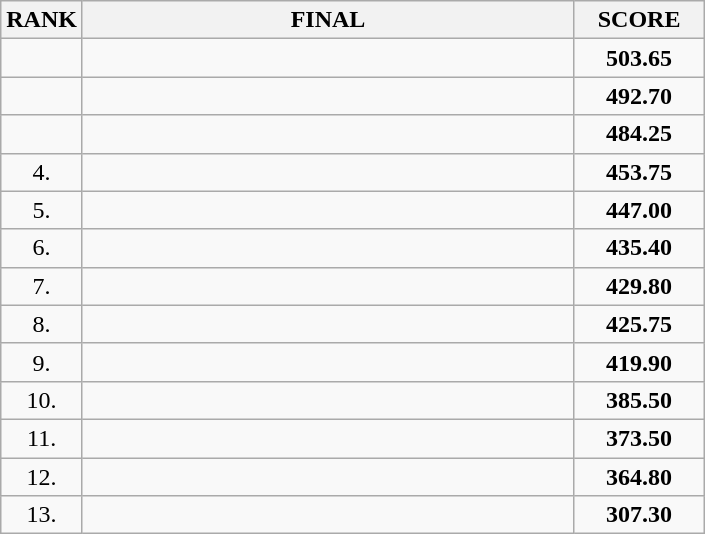<table class="wikitable">
<tr>
<th>RANK</th>
<th style="width: 20em">FINAL</th>
<th style="width: 5em">SCORE</th>
</tr>
<tr>
<td align="center"></td>
<td></td>
<td align="center"><strong>503.65</strong></td>
</tr>
<tr>
<td align="center"></td>
<td></td>
<td align="center"><strong>492.70</strong></td>
</tr>
<tr>
<td align="center"></td>
<td></td>
<td align="center"><strong>484.25</strong></td>
</tr>
<tr>
<td align="center">4.</td>
<td></td>
<td align="center"><strong>453.75</strong></td>
</tr>
<tr>
<td align="center">5.</td>
<td></td>
<td align="center"><strong>447.00</strong></td>
</tr>
<tr>
<td align="center">6.</td>
<td></td>
<td align="center"><strong>435.40</strong></td>
</tr>
<tr>
<td align="center">7.</td>
<td></td>
<td align="center"><strong>429.80</strong></td>
</tr>
<tr>
<td align="center">8.</td>
<td></td>
<td align="center"><strong>425.75</strong></td>
</tr>
<tr>
<td align="center">9.</td>
<td></td>
<td align="center"><strong>419.90</strong></td>
</tr>
<tr>
<td align="center">10.</td>
<td></td>
<td align="center"><strong>385.50</strong></td>
</tr>
<tr>
<td align="center">11.</td>
<td></td>
<td align="center"><strong>373.50</strong></td>
</tr>
<tr>
<td align="center">12.</td>
<td></td>
<td align="center"><strong>364.80</strong></td>
</tr>
<tr>
<td align="center">13.</td>
<td></td>
<td align="center"><strong>307.30</strong></td>
</tr>
</table>
